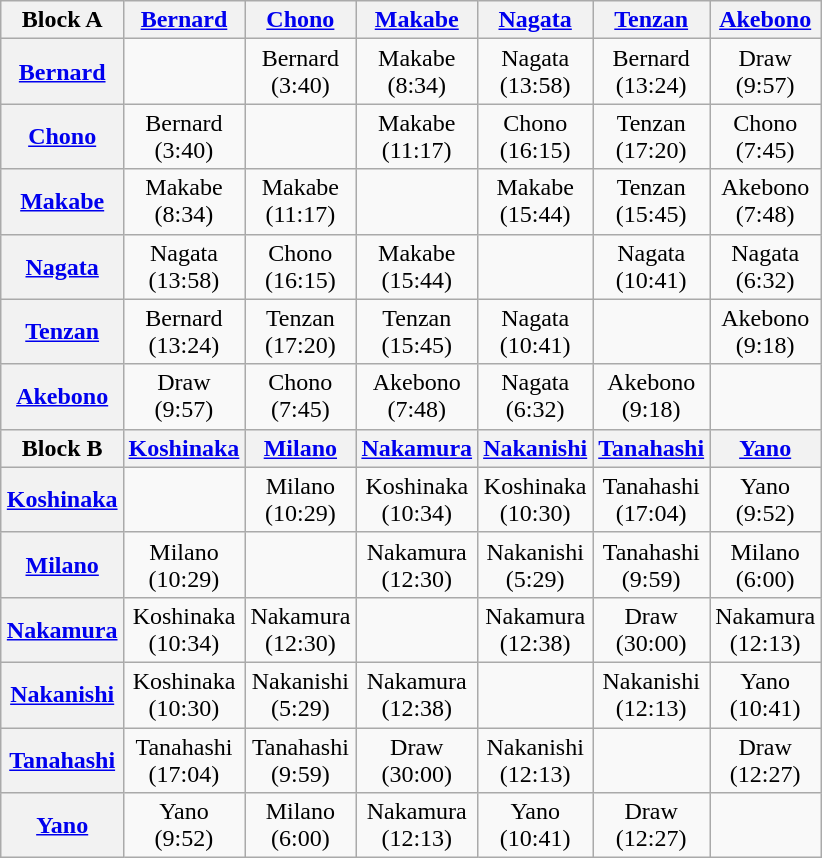<table class="wikitable" style="margin: 1em auto 1em auto">
<tr align="center">
<th>Block A</th>
<th><a href='#'>Bernard</a></th>
<th><a href='#'>Chono</a></th>
<th><a href='#'>Makabe</a></th>
<th><a href='#'>Nagata</a></th>
<th><a href='#'>Tenzan</a></th>
<th><a href='#'>Akebono</a></th>
</tr>
<tr align="center">
<th><a href='#'>Bernard</a></th>
<td></td>
<td>Bernard<br>(3:40)</td>
<td>Makabe<br>(8:34)</td>
<td>Nagata<br>(13:58)</td>
<td>Bernard<br>(13:24)</td>
<td>Draw<br>(9:57)</td>
</tr>
<tr align="center">
<th><a href='#'>Chono</a></th>
<td>Bernard<br>(3:40)</td>
<td></td>
<td>Makabe<br>(11:17)</td>
<td>Chono<br>(16:15)</td>
<td>Tenzan<br>(17:20)</td>
<td>Chono<br>(7:45)</td>
</tr>
<tr align="center">
<th><a href='#'>Makabe</a></th>
<td>Makabe<br>(8:34)</td>
<td>Makabe<br>(11:17)</td>
<td></td>
<td>Makabe<br>(15:44)</td>
<td>Tenzan<br>(15:45)</td>
<td>Akebono<br>(7:48)</td>
</tr>
<tr align="center">
<th><a href='#'>Nagata</a></th>
<td>Nagata<br>(13:58)</td>
<td>Chono<br>(16:15)</td>
<td>Makabe<br>(15:44)</td>
<td></td>
<td>Nagata<br>(10:41)</td>
<td>Nagata<br>(6:32)</td>
</tr>
<tr align="center">
<th><a href='#'>Tenzan</a></th>
<td>Bernard<br>(13:24)</td>
<td>Tenzan<br>(17:20)</td>
<td>Tenzan<br>(15:45)</td>
<td>Nagata<br>(10:41)</td>
<td></td>
<td>Akebono<br>(9:18)</td>
</tr>
<tr align="center">
<th><a href='#'>Akebono</a></th>
<td>Draw<br>(9:57)</td>
<td>Chono<br>(7:45)</td>
<td>Akebono<br>(7:48)</td>
<td>Nagata<br>(6:32)</td>
<td>Akebono<br>(9:18)</td>
<td></td>
</tr>
<tr align="center">
<th>Block B</th>
<th><a href='#'>Koshinaka</a></th>
<th><a href='#'>Milano</a></th>
<th><a href='#'>Nakamura</a></th>
<th><a href='#'>Nakanishi</a></th>
<th><a href='#'>Tanahashi</a></th>
<th><a href='#'>Yano</a></th>
</tr>
<tr align="center">
<th><a href='#'>Koshinaka</a></th>
<td></td>
<td>Milano<br>(10:29)</td>
<td>Koshinaka<br>(10:34)</td>
<td>Koshinaka<br>(10:30)</td>
<td>Tanahashi<br>(17:04)</td>
<td>Yano<br>(9:52)</td>
</tr>
<tr align="center">
<th><a href='#'>Milano</a></th>
<td>Milano<br>(10:29)</td>
<td></td>
<td>Nakamura<br>(12:30)</td>
<td>Nakanishi<br>(5:29)</td>
<td>Tanahashi<br>(9:59)</td>
<td>Milano<br>(6:00)</td>
</tr>
<tr align="center">
<th><a href='#'>Nakamura</a></th>
<td>Koshinaka<br>(10:34)</td>
<td>Nakamura<br>(12:30)</td>
<td></td>
<td>Nakamura<br>(12:38)</td>
<td>Draw<br>(30:00)</td>
<td>Nakamura<br>(12:13)</td>
</tr>
<tr align="center">
<th><a href='#'>Nakanishi</a></th>
<td>Koshinaka<br>(10:30)</td>
<td>Nakanishi<br>(5:29)</td>
<td>Nakamura<br>(12:38)</td>
<td></td>
<td>Nakanishi<br>(12:13)</td>
<td>Yano<br>(10:41)</td>
</tr>
<tr align="center">
<th><a href='#'>Tanahashi</a></th>
<td>Tanahashi<br>(17:04)</td>
<td>Tanahashi<br>(9:59)</td>
<td>Draw<br>(30:00)</td>
<td>Nakanishi<br>(12:13)</td>
<td></td>
<td>Draw<br>(12:27)</td>
</tr>
<tr align="center">
<th><a href='#'>Yano</a></th>
<td>Yano<br>(9:52)</td>
<td>Milano<br>(6:00)</td>
<td>Nakamura<br>(12:13)</td>
<td>Yano<br>(10:41)</td>
<td>Draw<br>(12:27)</td>
<td></td>
</tr>
</table>
